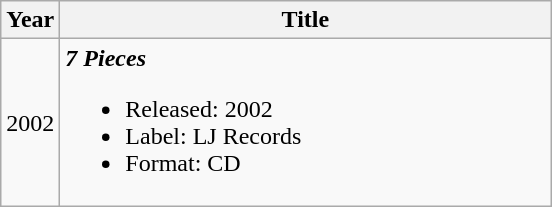<table class="wikitable">
<tr>
<th>Year</th>
<th style="width:225px;">Title</th>
</tr>
<tr>
<td>2002</td>
<td style="width:20em"><strong><em>7 Pieces</em></strong><br><ul><li>Released: 2002</li><li>Label: LJ Records </li><li>Format: CD</li></ul></td>
</tr>
</table>
